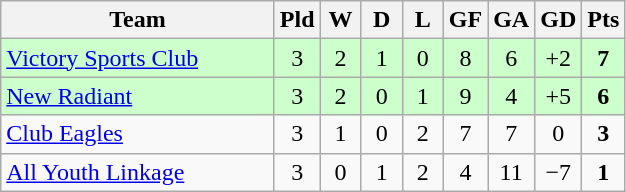<table class="wikitable" style="text-align:center">
<tr>
<th width=175>Team</th>
<th style="width:20px;" abbr="Played">Pld</th>
<th style="width:20px;" abbr="Won">W</th>
<th style="width:20px;" abbr="Drawn">D</th>
<th style="width:20px;" abbr="Lost">L</th>
<th style="width:20px;" abbr="Goals for">GF</th>
<th style="width:20px;" abbr="Goals against">GA</th>
<th style="width:20px;" abbr="Goal difference">GD</th>
<th style="width:20px;" abbr="Points">Pts</th>
</tr>
<tr style="background:#cfc;">
<td align=left><a href='#'>Victory Sports Club</a></td>
<td>3</td>
<td>2</td>
<td>1</td>
<td>0</td>
<td>8</td>
<td>6</td>
<td>+2</td>
<td><strong>7</strong></td>
</tr>
<tr style="background:#cfc;">
<td align=left><a href='#'>New Radiant</a></td>
<td>3</td>
<td>2</td>
<td>0</td>
<td>1</td>
<td>9</td>
<td>4</td>
<td>+5</td>
<td><strong>6</strong></td>
</tr>
<tr>
<td align=left><a href='#'>Club Eagles</a></td>
<td>3</td>
<td>1</td>
<td>0</td>
<td>2</td>
<td>7</td>
<td>7</td>
<td>0</td>
<td><strong>3</strong></td>
</tr>
<tr>
<td align=left><a href='#'>All Youth Linkage</a></td>
<td>3</td>
<td>0</td>
<td>1</td>
<td>2</td>
<td>4</td>
<td>11</td>
<td>−7</td>
<td><strong>1</strong></td>
</tr>
</table>
